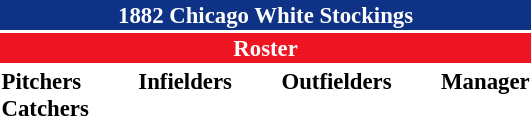<table class="toccolours" style="font-size: 95%;">
<tr>
<th colspan="10" style="background-color: #0e3386; color: white; text-align: center;">1882 Chicago White Stockings</th>
</tr>
<tr>
<td colspan="10" style="background-color: #EE1422; color: white; text-align: center;"><strong>Roster</strong></td>
</tr>
<tr>
<td valign="top"><strong>Pitchers</strong><br>

<strong>Catchers</strong>
</td>
<td width="25px"></td>
<td valign="top"><strong>Infielders</strong><br>




</td>
<td width="25px"></td>
<td valign="top"><strong>Outfielders</strong><br>

</td>
<td width="25px"></td>
<td valign="top"><strong>Manager</strong><br></td>
</tr>
<tr>
</tr>
</table>
